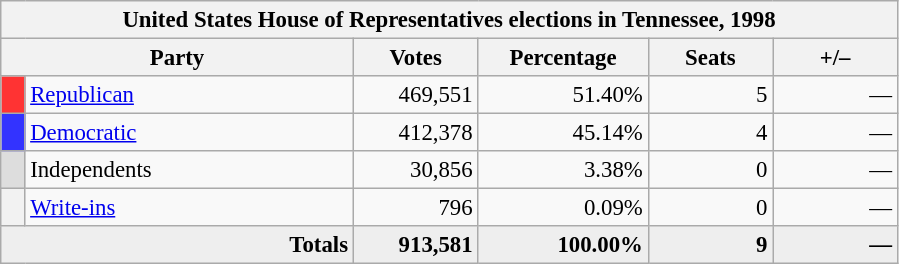<table class="wikitable" style="font-size: 95%;">
<tr>
<th colspan="6">United States House of Representatives elections in Tennessee, 1998</th>
</tr>
<tr>
<th colspan="2" style="width: 15em">Party</th>
<th style="width: 5em">Votes</th>
<th style="width: 7em">Percentage</th>
<th style="width: 5em">Seats</th>
<th style="width: 5em">+/–</th>
</tr>
<tr>
<th style="background-color:#FF3333; width: 3px"></th>
<td style="width: 130px"><a href='#'>Republican</a></td>
<td align="right">469,551</td>
<td align="right">51.40%</td>
<td align="right">5</td>
<td align="right">—</td>
</tr>
<tr>
<th style="background-color:#3333FF; width: 3px"></th>
<td style="width: 130px"><a href='#'>Democratic</a></td>
<td align="right">412,378</td>
<td align="right">45.14%</td>
<td align="right">4</td>
<td align="right">—</td>
</tr>
<tr>
<th style="background-color:#DDDDDD; width: 3px"></th>
<td style="width: 130px">Independents</td>
<td align="right">30,856</td>
<td align="right">3.38%</td>
<td align="right">0</td>
<td align="right">—</td>
</tr>
<tr>
<th></th>
<td><a href='#'>Write-ins</a></td>
<td align="right">796</td>
<td align="right">0.09%</td>
<td align="right">0</td>
<td align="right">—</td>
</tr>
<tr bgcolor="#EEEEEE">
<td colspan="2" align="right"><strong>Totals</strong></td>
<td align="right"><strong>913,581</strong></td>
<td align="right"><strong>100.00%</strong></td>
<td align="right"><strong>9</strong></td>
<td align="right"><strong>—</strong></td>
</tr>
</table>
